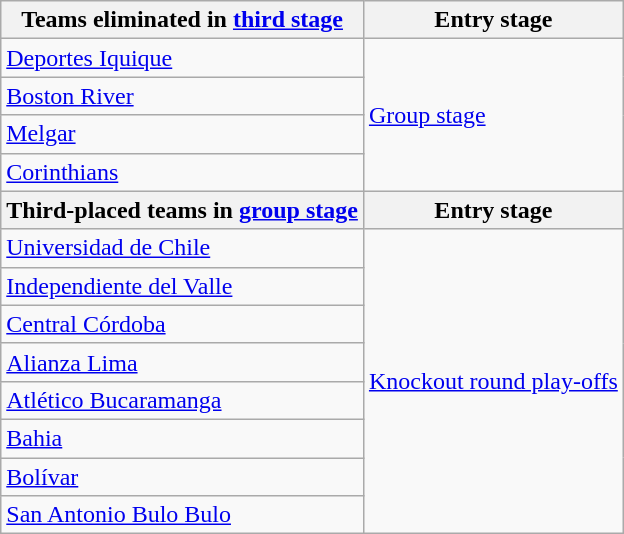<table class="wikitable">
<tr>
<th>Teams eliminated in <a href='#'>third stage</a></th>
<th>Entry stage</th>
</tr>
<tr>
<td> <a href='#'>Deportes Iquique</a></td>
<td rowspan=4><a href='#'>Group stage</a></td>
</tr>
<tr>
<td> <a href='#'>Boston River</a></td>
</tr>
<tr>
<td> <a href='#'>Melgar</a></td>
</tr>
<tr>
<td> <a href='#'>Corinthians</a></td>
</tr>
<tr>
<th>Third-placed teams in <a href='#'>group stage</a></th>
<th>Entry stage</th>
</tr>
<tr>
<td> <a href='#'>Universidad de Chile</a></td>
<td rowspan=8><a href='#'>Knockout round play-offs</a></td>
</tr>
<tr>
<td> <a href='#'>Independiente del Valle</a></td>
</tr>
<tr>
<td> <a href='#'>Central Córdoba</a></td>
</tr>
<tr>
<td> <a href='#'>Alianza Lima</a></td>
</tr>
<tr>
<td> <a href='#'>Atlético Bucaramanga</a></td>
</tr>
<tr>
<td> <a href='#'>Bahia</a></td>
</tr>
<tr>
<td> <a href='#'>Bolívar</a></td>
</tr>
<tr>
<td> <a href='#'>San Antonio Bulo Bulo</a></td>
</tr>
</table>
